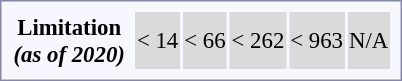<table style="border:1px solid #8888aa; background-color:#f7f8ff; padding:5px; font-size:95%; margin: 0px 12px 12px 0px;">
<tr style="text-align:center;">
<th>Limitation <br> <em>(as of 2020)</em></th>
<td colspan=2></td>
<td colspan=8 style="background:#dadada;">< 14</td>
<td colspan=2 style="background:#dadada;">< 66</td>
<td colspan=2 style="background:#dadada;">< 262</td>
<td colspan=2 style="background:#dadada;">< 963</td>
<td colspan=8 style="background:#dadada;">N/A<br></td>
</tr>
</table>
